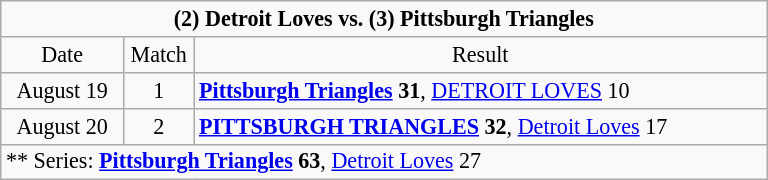<table class="wikitable" style="font-size:92%; text-align:left; line-height:normal; width=50%">
<tr>
<td style="text-align:center;" colspan=3><strong>(2) Detroit Loves vs. (3) Pittsburgh Triangles</strong></td>
</tr>
<tr>
<td style="text-align:center; width:75px">Date</td>
<td style="text-align:center; width:40px">Match</td>
<td style="text-align:center; width:375px">Result</td>
</tr>
<tr>
<td style="text-align:center;">August 19</td>
<td style="text-align:center;">1</td>
<td><strong><a href='#'>Pittsburgh Triangles</a> 31</strong>, <a href='#'>DETROIT LOVES</a> 10</td>
</tr>
<tr>
<td style="text-align:center;">August 20</td>
<td style="text-align:center;">2</td>
<td><strong><a href='#'>PITTSBURGH TRIANGLES</a> 32</strong>, <a href='#'>Detroit Loves</a> 17</td>
</tr>
<tr>
<td style="text-align:left;" colspan=3>** Series: <strong><a href='#'>Pittsburgh Triangles</a> 63</strong>, <a href='#'>Detroit Loves</a> 27</td>
</tr>
</table>
